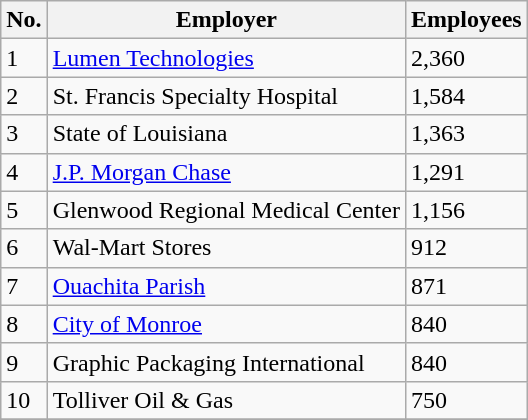<table class="wikitable sortable">
<tr>
<th>No.</th>
<th>Employer</th>
<th>Employees</th>
</tr>
<tr>
<td>1</td>
<td><a href='#'>Lumen Technologies</a></td>
<td>2,360</td>
</tr>
<tr>
<td>2</td>
<td>St. Francis Specialty Hospital</td>
<td>1,584</td>
</tr>
<tr>
<td>3</td>
<td>State of Louisiana</td>
<td>1,363</td>
</tr>
<tr>
<td>4</td>
<td><a href='#'>J.P. Morgan Chase</a></td>
<td>1,291</td>
</tr>
<tr>
<td>5</td>
<td>Glenwood Regional Medical Center</td>
<td>1,156</td>
</tr>
<tr>
<td>6</td>
<td>Wal-Mart Stores</td>
<td>912</td>
</tr>
<tr>
<td>7</td>
<td><a href='#'>Ouachita Parish</a></td>
<td>871</td>
</tr>
<tr>
<td>8</td>
<td><a href='#'>City of Monroe</a></td>
<td>840</td>
</tr>
<tr>
<td>9</td>
<td>Graphic Packaging International</td>
<td>840</td>
</tr>
<tr>
<td>10</td>
<td>Tolliver Oil & Gas</td>
<td>750</td>
</tr>
<tr>
</tr>
</table>
